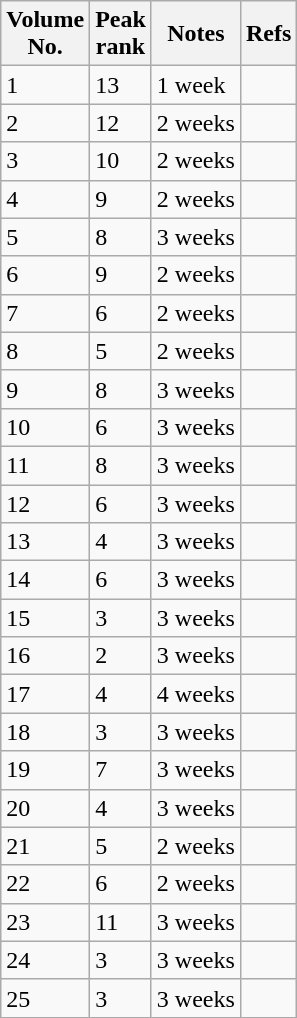<table class="wikitable">
<tr>
<th>Volume<br>No.</th>
<th>Peak<br>rank</th>
<th>Notes</th>
<th>Refs</th>
</tr>
<tr>
<td>1</td>
<td>13</td>
<td>1 week</td>
<td></td>
</tr>
<tr>
<td>2</td>
<td>12</td>
<td>2 weeks</td>
<td></td>
</tr>
<tr>
<td>3</td>
<td>10</td>
<td>2 weeks</td>
<td></td>
</tr>
<tr>
<td>4</td>
<td>9</td>
<td>2 weeks</td>
<td></td>
</tr>
<tr>
<td>5</td>
<td>8</td>
<td>3 weeks</td>
<td></td>
</tr>
<tr>
<td>6</td>
<td>9</td>
<td>2 weeks</td>
<td></td>
</tr>
<tr>
<td>7</td>
<td>6</td>
<td>2 weeks</td>
<td></td>
</tr>
<tr>
<td>8</td>
<td>5</td>
<td>2 weeks</td>
<td></td>
</tr>
<tr>
<td>9</td>
<td>8</td>
<td>3 weeks</td>
<td></td>
</tr>
<tr>
<td>10</td>
<td>6</td>
<td>3 weeks</td>
<td></td>
</tr>
<tr>
<td>11</td>
<td>8</td>
<td>3 weeks</td>
<td></td>
</tr>
<tr>
<td>12</td>
<td>6</td>
<td>3 weeks</td>
<td></td>
</tr>
<tr>
<td>13</td>
<td>4</td>
<td>3 weeks</td>
<td></td>
</tr>
<tr>
<td>14</td>
<td>6</td>
<td>3 weeks</td>
<td></td>
</tr>
<tr>
<td>15</td>
<td>3</td>
<td>3 weeks</td>
<td></td>
</tr>
<tr>
<td>16</td>
<td>2</td>
<td>3 weeks</td>
<td></td>
</tr>
<tr>
<td>17</td>
<td>4</td>
<td>4 weeks</td>
<td></td>
</tr>
<tr>
<td>18</td>
<td>3</td>
<td>3 weeks</td>
<td></td>
</tr>
<tr>
<td>19</td>
<td>7</td>
<td>3 weeks</td>
<td></td>
</tr>
<tr>
<td>20</td>
<td>4</td>
<td>3 weeks</td>
<td></td>
</tr>
<tr>
<td>21</td>
<td>5</td>
<td>2 weeks</td>
<td></td>
</tr>
<tr>
<td>22</td>
<td>6</td>
<td>2 weeks</td>
<td></td>
</tr>
<tr>
<td>23</td>
<td>11</td>
<td>3 weeks</td>
<td></td>
</tr>
<tr>
<td>24</td>
<td>3</td>
<td>3 weeks</td>
<td></td>
</tr>
<tr>
<td>25</td>
<td>3</td>
<td>3 weeks</td>
<td></td>
</tr>
<tr>
</tr>
</table>
